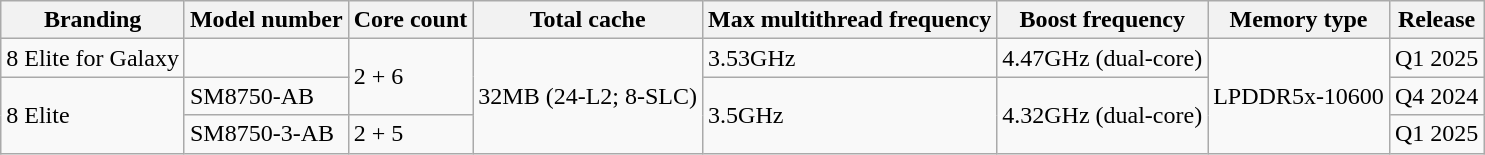<table class="wikitable sortable">
<tr>
<th>Branding</th>
<th>Model number</th>
<th>Core count</th>
<th>Total cache</th>
<th>Max multithread frequency</th>
<th>Boost frequency</th>
<th>Memory type</th>
<th>Release</th>
</tr>
<tr>
<td>8 Elite for Galaxy</td>
<td></td>
<td rowspan="2">2 + 6</td>
<td rowspan="3">32MB (24-L2; 8-SLC)</td>
<td>3.53GHz</td>
<td>4.47GHz (dual-core)</td>
<td rowspan="3">LPDDR5x-10600</td>
<td>Q1 2025</td>
</tr>
<tr>
<td rowspan="2">8 Elite</td>
<td>SM8750-AB</td>
<td rowspan="2">3.5GHz</td>
<td rowspan="2">4.32GHz (dual-core)</td>
<td>Q4 2024</td>
</tr>
<tr>
<td>SM8750-3-AB</td>
<td>2 + 5</td>
<td>Q1 2025</td>
</tr>
</table>
